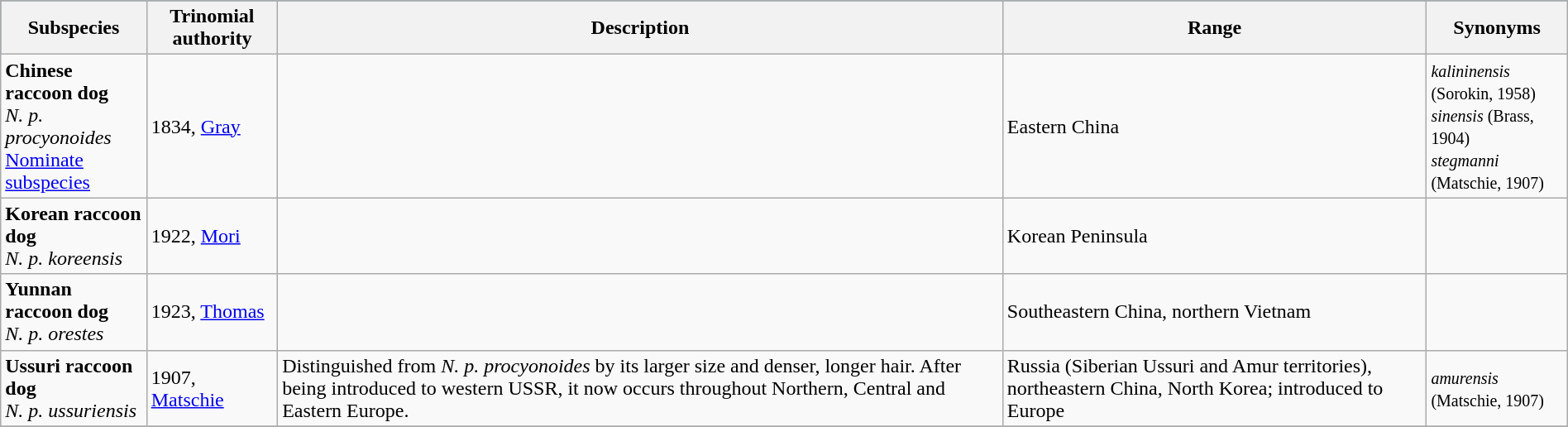<table class="wikitable sortable" style="width:100%;">
<tr style="background:#115a6c;">
<th>Subspecies</th>
<th>Trinomial authority</th>
<th>Description</th>
<th>Range</th>
<th>Synonyms</th>
</tr>
<tr>
<td><strong>Chinese raccoon dog</strong><br><em>N. p. procyonoides</em><br><a href='#'>Nominate subspecies</a><br></td>
<td>1834, <a href='#'>Gray</a></td>
<td></td>
<td>Eastern China</td>
<td><small><em>kalininensis</em> (Sorokin, 1958)</small><br><small><em>sinensis</em> (Brass, 1904)</small><br><small><em>stegmanni</em> (Matschie, 1907)</small></td>
</tr>
<tr>
<td><strong>Korean raccoon dog</strong><br><em>N. p. koreensis</em><br></td>
<td>1922, <a href='#'>Mori</a></td>
<td></td>
<td>Korean Peninsula</td>
<td></td>
</tr>
<tr>
<td><strong>Yunnan raccoon dog</strong><br><em>N. p. orestes</em></td>
<td>1923, <a href='#'>Thomas</a></td>
<td></td>
<td>Southeastern China, northern Vietnam</td>
<td></td>
</tr>
<tr>
<td><strong>Ussuri raccoon dog</strong><br><em>N. p. ussuriensis</em><br></td>
<td>1907, <a href='#'>Matschie</a></td>
<td>Distinguished from <em>N. p. procyonoides</em> by its larger size and denser, longer hair. After being introduced to western USSR, it now occurs throughout Northern, Central and Eastern Europe.</td>
<td>Russia (Siberian Ussuri and Amur territories), northeastern China, North Korea; introduced to Europe</td>
<td><small><em>amurensis</em> (Matschie, 1907)</small></td>
</tr>
<tr>
</tr>
</table>
